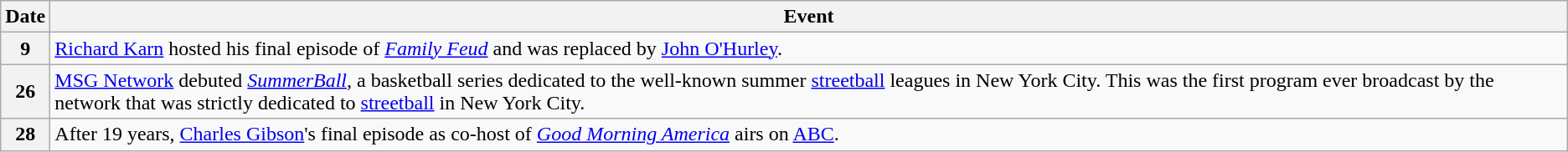<table class="wikitable">
<tr>
<th>Date</th>
<th>Event</th>
</tr>
<tr>
<th>9</th>
<td><a href='#'>Richard Karn</a> hosted his final episode of <em><a href='#'>Family Feud</a></em> and was replaced by <a href='#'>John O'Hurley</a>.</td>
</tr>
<tr>
<th>26</th>
<td><a href='#'>MSG Network</a> debuted <em><a href='#'>SummerBall</a></em>, a basketball series dedicated to the well-known summer <a href='#'>streetball</a> leagues in New York City. This was the first program ever broadcast by the network that was strictly dedicated to <a href='#'>streetball</a> in New York City.</td>
</tr>
<tr>
<th>28</th>
<td>After 19 years, <a href='#'>Charles Gibson</a>'s final episode as co-host of <em><a href='#'>Good Morning America</a></em> airs on <a href='#'>ABC</a>.</td>
</tr>
</table>
